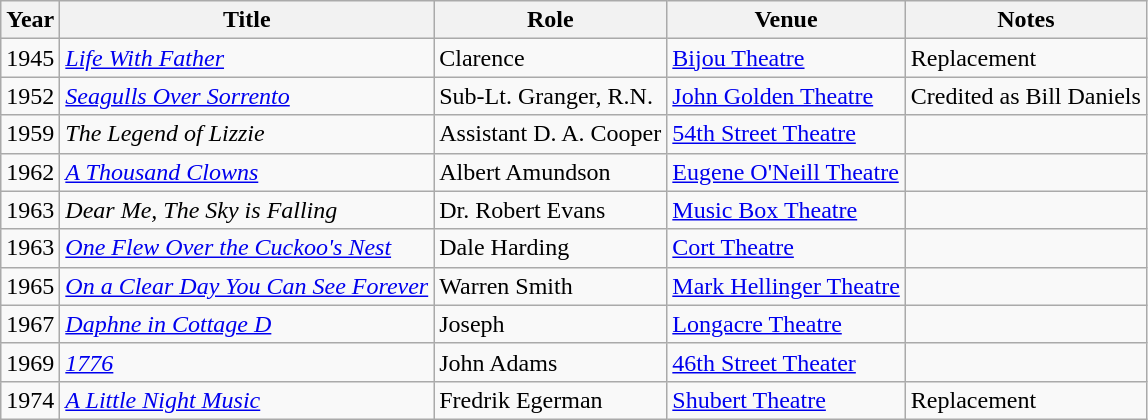<table class="wikitable sortable">
<tr>
<th>Year</th>
<th>Title</th>
<th>Role</th>
<th>Venue</th>
<th class="unsortable">Notes</th>
</tr>
<tr>
<td>1945</td>
<td><em><a href='#'>Life With Father</a></em></td>
<td>Clarence</td>
<td><a href='#'>Bijou Theatre</a></td>
<td>Replacement</td>
</tr>
<tr>
<td>1952</td>
<td><em><a href='#'>Seagulls Over Sorrento</a></em></td>
<td>Sub-Lt. Granger, R.N.</td>
<td><a href='#'>John Golden Theatre</a></td>
<td>Credited as Bill Daniels</td>
</tr>
<tr>
<td>1959</td>
<td><em>The Legend of Lizzie</em></td>
<td>Assistant D. A. Cooper</td>
<td><a href='#'>54th Street Theatre</a></td>
<td></td>
</tr>
<tr>
<td>1962</td>
<td><em><a href='#'>A Thousand Clowns</a></em></td>
<td>Albert Amundson</td>
<td><a href='#'>Eugene O'Neill Theatre</a></td>
<td></td>
</tr>
<tr>
<td>1963</td>
<td><em>Dear Me, The Sky is Falling</em></td>
<td>Dr. Robert Evans</td>
<td><a href='#'>Music Box Theatre</a></td>
<td></td>
</tr>
<tr>
<td>1963</td>
<td><em><a href='#'>One Flew Over the Cuckoo's Nest</a></em></td>
<td>Dale Harding</td>
<td><a href='#'>Cort Theatre</a></td>
<td></td>
</tr>
<tr>
<td>1965</td>
<td><em><a href='#'>On a Clear Day You Can See Forever</a></em></td>
<td>Warren Smith</td>
<td><a href='#'>Mark Hellinger Theatre</a></td>
<td></td>
</tr>
<tr>
<td>1967</td>
<td><em><a href='#'>Daphne in Cottage D</a></em></td>
<td>Joseph</td>
<td><a href='#'>Longacre Theatre</a></td>
<td></td>
</tr>
<tr>
<td>1969</td>
<td><em><a href='#'>1776</a></em></td>
<td>John Adams</td>
<td><a href='#'>46th Street Theater</a></td>
<td></td>
</tr>
<tr>
<td>1974</td>
<td><em><a href='#'>A Little Night Music</a></em></td>
<td>Fredrik Egerman</td>
<td><a href='#'>Shubert Theatre</a></td>
<td>Replacement</td>
</tr>
</table>
